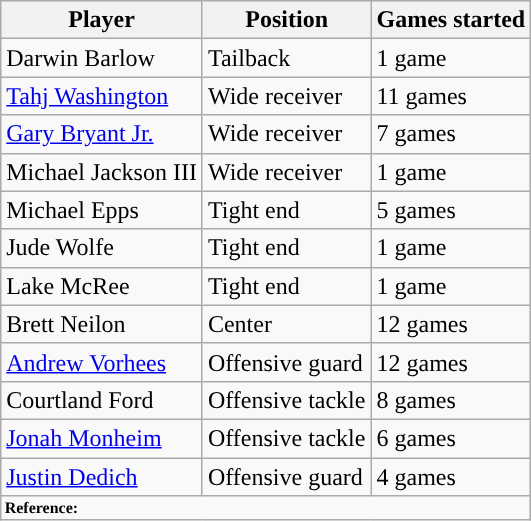<table class="wikitable">
<tr>
<th style="text-align:center; ">Player</th>
<th style="text-align:center; ">Position</th>
<th style="text-align:center; ">Games started</th>
</tr>
<tr>
<td>Darwin Barlow</td>
<td>Tailback</td>
<td>1 game</td>
</tr>
<tr>
<td><a href='#'>Tahj Washington</a></td>
<td>Wide receiver</td>
<td>11 games</td>
</tr>
<tr>
<td><a href='#'>Gary Bryant Jr.</a></td>
<td>Wide receiver</td>
<td>7 games</td>
</tr>
<tr>
<td>Michael Jackson III</td>
<td>Wide receiver</td>
<td>1 game</td>
</tr>
<tr>
<td>Michael Epps</td>
<td>Tight end</td>
<td>5 games</td>
</tr>
<tr>
<td>Jude Wolfe</td>
<td>Tight end</td>
<td>1 game</td>
</tr>
<tr>
<td>Lake McRee</td>
<td>Tight end</td>
<td>1 game</td>
</tr>
<tr>
<td>Brett Neilon</td>
<td>Center</td>
<td>12 games</td>
</tr>
<tr>
<td><a href='#'>Andrew Vorhees</a></td>
<td>Offensive guard</td>
<td>12 games</td>
</tr>
<tr>
<td>Courtland Ford</td>
<td>Offensive tackle</td>
<td>8 games</td>
</tr>
<tr>
<td><a href='#'>Jonah Monheim</a></td>
<td>Offensive tackle</td>
<td>6 games</td>
</tr>
<tr>
<td><a href='#'>Justin Dedich</a></td>
<td>Offensive guard</td>
<td>4 games</td>
</tr>
<tr>
<td colspan="4"  style="font-size:8pt; text-align:left;"><strong>Reference:</strong></td>
</tr>
</table>
